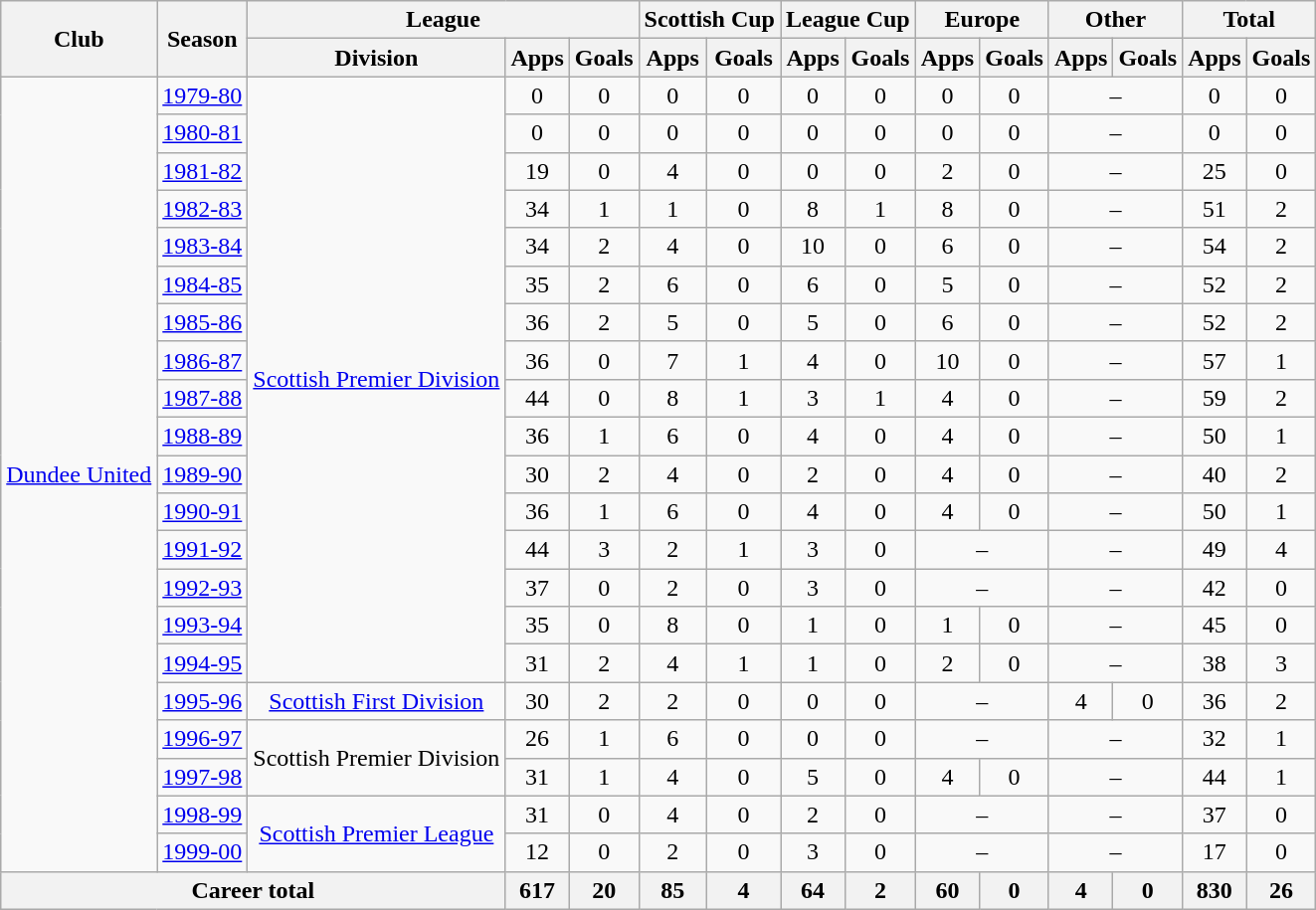<table class="wikitable" style="text-align:center">
<tr>
<th rowspan="2">Club</th>
<th rowspan="2">Season</th>
<th colspan="3">League</th>
<th colspan="2">Scottish Cup</th>
<th colspan="2">League Cup</th>
<th colspan="2">Europe</th>
<th colspan="2">Other</th>
<th colspan="2">Total</th>
</tr>
<tr>
<th>Division</th>
<th>Apps</th>
<th>Goals</th>
<th>Apps</th>
<th>Goals</th>
<th>Apps</th>
<th>Goals</th>
<th>Apps</th>
<th>Goals</th>
<th>Apps</th>
<th>Goals</th>
<th>Apps</th>
<th>Goals</th>
</tr>
<tr>
<td rowspan="21"><a href='#'>Dundee United</a></td>
<td><a href='#'>1979-80</a></td>
<td rowspan="16"><a href='#'>Scottish Premier Division</a></td>
<td>0</td>
<td>0</td>
<td>0</td>
<td>0</td>
<td>0</td>
<td>0</td>
<td>0</td>
<td>0</td>
<td colspan="2">–</td>
<td>0</td>
<td>0</td>
</tr>
<tr>
<td><a href='#'>1980-81</a></td>
<td>0</td>
<td>0</td>
<td>0</td>
<td>0</td>
<td>0</td>
<td>0</td>
<td>0</td>
<td>0</td>
<td colspan="2">–</td>
<td>0</td>
<td>0</td>
</tr>
<tr>
<td><a href='#'>1981-82</a></td>
<td>19</td>
<td>0</td>
<td>4</td>
<td>0</td>
<td>0</td>
<td>0</td>
<td>2</td>
<td>0</td>
<td colspan="2">–</td>
<td>25</td>
<td>0</td>
</tr>
<tr>
<td><a href='#'>1982-83</a></td>
<td>34</td>
<td>1</td>
<td>1</td>
<td>0</td>
<td>8</td>
<td>1</td>
<td>8</td>
<td>0</td>
<td colspan="2">–</td>
<td>51</td>
<td>2</td>
</tr>
<tr>
<td><a href='#'>1983-84</a></td>
<td>34</td>
<td>2</td>
<td>4</td>
<td>0</td>
<td>10</td>
<td>0</td>
<td>6</td>
<td>0</td>
<td colspan="2">–</td>
<td>54</td>
<td>2</td>
</tr>
<tr>
<td><a href='#'>1984-85</a></td>
<td>35</td>
<td>2</td>
<td>6</td>
<td>0</td>
<td>6</td>
<td>0</td>
<td>5</td>
<td>0</td>
<td colspan="2">–</td>
<td>52</td>
<td>2</td>
</tr>
<tr>
<td><a href='#'>1985-86</a></td>
<td>36</td>
<td>2</td>
<td>5</td>
<td>0</td>
<td>5</td>
<td>0</td>
<td>6</td>
<td>0</td>
<td colspan="2">–</td>
<td>52</td>
<td>2</td>
</tr>
<tr>
<td><a href='#'>1986-87</a></td>
<td>36</td>
<td>0</td>
<td>7</td>
<td>1</td>
<td>4</td>
<td>0</td>
<td>10</td>
<td>0</td>
<td colspan="2">–</td>
<td>57</td>
<td>1</td>
</tr>
<tr>
<td><a href='#'>1987-88</a></td>
<td>44</td>
<td>0</td>
<td>8</td>
<td>1</td>
<td>3</td>
<td>1</td>
<td>4</td>
<td>0</td>
<td colspan="2">–</td>
<td>59</td>
<td>2</td>
</tr>
<tr>
<td><a href='#'>1988-89</a></td>
<td>36</td>
<td>1</td>
<td>6</td>
<td>0</td>
<td>4</td>
<td>0</td>
<td>4</td>
<td>0</td>
<td colspan="2">–</td>
<td>50</td>
<td>1</td>
</tr>
<tr>
<td><a href='#'>1989-90</a></td>
<td>30</td>
<td>2</td>
<td>4</td>
<td>0</td>
<td>2</td>
<td>0</td>
<td>4</td>
<td>0</td>
<td colspan="2">–</td>
<td>40</td>
<td>2</td>
</tr>
<tr>
<td><a href='#'>1990-91</a></td>
<td>36</td>
<td>1</td>
<td>6</td>
<td>0</td>
<td>4</td>
<td>0</td>
<td>4</td>
<td>0</td>
<td colspan="2">–</td>
<td>50</td>
<td>1</td>
</tr>
<tr>
<td><a href='#'>1991-92</a></td>
<td>44</td>
<td>3</td>
<td>2</td>
<td>1</td>
<td>3</td>
<td>0</td>
<td colspan="2">–</td>
<td colspan="2">–</td>
<td>49</td>
<td>4</td>
</tr>
<tr>
<td><a href='#'>1992-93</a></td>
<td>37</td>
<td>0</td>
<td>2</td>
<td>0</td>
<td>3</td>
<td>0</td>
<td colspan="2">–</td>
<td colspan="2">–</td>
<td>42</td>
<td>0</td>
</tr>
<tr>
<td><a href='#'>1993-94</a></td>
<td>35</td>
<td>0</td>
<td>8</td>
<td>0</td>
<td>1</td>
<td>0</td>
<td>1</td>
<td>0</td>
<td colspan="2">–</td>
<td>45</td>
<td>0</td>
</tr>
<tr>
<td><a href='#'>1994-95</a></td>
<td>31</td>
<td>2</td>
<td>4</td>
<td>1</td>
<td>1</td>
<td>0</td>
<td>2</td>
<td>0</td>
<td colspan="2">–</td>
<td>38</td>
<td>3</td>
</tr>
<tr>
<td><a href='#'>1995-96</a></td>
<td><a href='#'>Scottish First Division</a></td>
<td>30</td>
<td>2</td>
<td>2</td>
<td>0</td>
<td>0</td>
<td>0</td>
<td colspan="2">–</td>
<td>4</td>
<td>0</td>
<td>36</td>
<td>2</td>
</tr>
<tr>
<td><a href='#'>1996-97</a></td>
<td rowspan="2">Scottish Premier Division</td>
<td>26</td>
<td>1</td>
<td>6</td>
<td>0</td>
<td>0</td>
<td>0</td>
<td colspan="2">–</td>
<td colspan="2">–</td>
<td>32</td>
<td>1</td>
</tr>
<tr>
<td><a href='#'>1997-98</a></td>
<td>31</td>
<td>1</td>
<td>4</td>
<td>0</td>
<td>5</td>
<td>0</td>
<td>4</td>
<td>0</td>
<td colspan="2">–</td>
<td>44</td>
<td>1</td>
</tr>
<tr>
<td><a href='#'>1998-99</a></td>
<td rowspan="2"><a href='#'>Scottish Premier League</a></td>
<td>31</td>
<td>0</td>
<td>4</td>
<td>0</td>
<td>2</td>
<td>0</td>
<td colspan="2">–</td>
<td colspan="2">–</td>
<td>37</td>
<td>0</td>
</tr>
<tr>
<td><a href='#'>1999-00</a></td>
<td>12</td>
<td>0</td>
<td>2</td>
<td>0</td>
<td>3</td>
<td>0</td>
<td colspan="2">–</td>
<td colspan="2">–</td>
<td>17</td>
<td>0</td>
</tr>
<tr>
<th colspan="3">Career total</th>
<th>617</th>
<th>20</th>
<th>85</th>
<th>4</th>
<th>64</th>
<th>2</th>
<th>60</th>
<th>0</th>
<th>4</th>
<th>0</th>
<th>830</th>
<th>26</th>
</tr>
</table>
